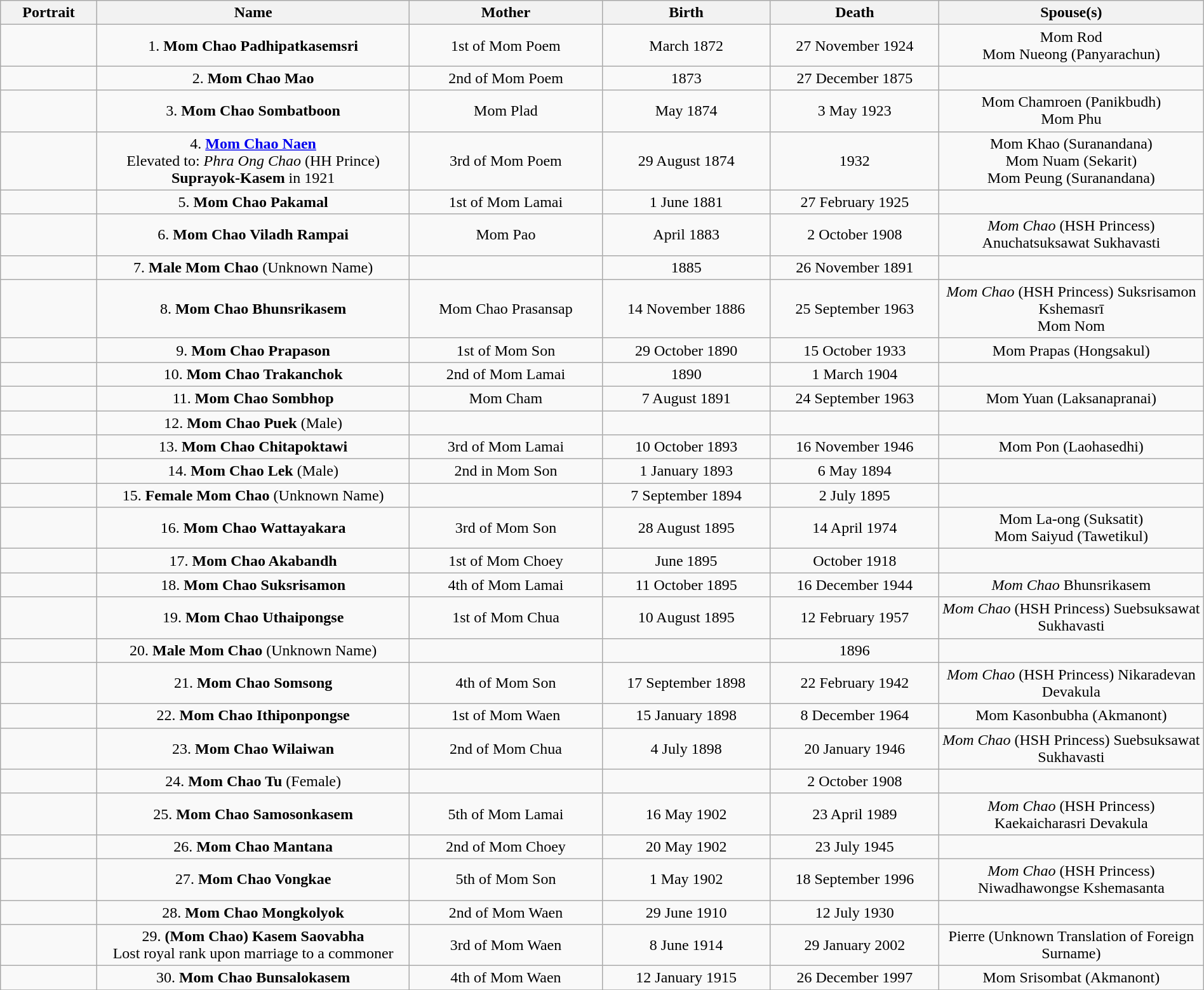<table style="text-align:center" class="wikitable" width=100%>
<tr>
<th>Portrait</th>
<th>Name</th>
<th>Mother</th>
<th>Birth</th>
<th>Death</th>
<th>Spouse(s)</th>
</tr>
<tr>
<td></td>
<td width = 26%>1. <strong>Mom Chao Padhipatkasemsri</strong></td>
<td width = 16%>1st of Mom Poem</td>
<td width = 14%>March 1872</td>
<td width = 14%>27 November 1924</td>
<td width = 22%>Mom Rod <br> Mom Nueong (Panyarachun)</td>
</tr>
<tr>
<td></td>
<td>2. <strong>Mom Chao Mao</strong></td>
<td>2nd of Mom Poem</td>
<td>1873</td>
<td>27 December 1875</td>
<td></td>
</tr>
<tr>
<td></td>
<td>3. <strong>Mom Chao Sombatboon</strong></td>
<td>Mom Plad</td>
<td>May 1874</td>
<td>3 May 1923</td>
<td>Mom Chamroen (Panikbudh) <br> Mom Phu</td>
</tr>
<tr>
<td></td>
<td>4. <strong><a href='#'>Mom Chao Naen</a></strong> <br> Elevated to: <em>Phra Ong Chao</em> (HH Prince) <strong>Suprayok-Kasem</strong> in 1921</td>
<td>3rd of Mom Poem</td>
<td>29 August 1874</td>
<td>1932</td>
<td>Mom Khao (Suranandana) <br> Mom Nuam (Sekarit) <br> Mom Peung (Suranandana)</td>
</tr>
<tr>
<td></td>
<td>5. <strong>Mom Chao Pakamal</strong></td>
<td>1st of Mom Lamai</td>
<td>1 June 1881</td>
<td>27 February 1925</td>
<td></td>
</tr>
<tr>
<td></td>
<td>6. <strong>Mom Chao Viladh Rampai</strong></td>
<td>Mom Pao</td>
<td>April 1883</td>
<td>2 October 1908</td>
<td><em>Mom Chao</em> (HSH Princess) Anuchatsuksawat Sukhavasti</td>
</tr>
<tr>
<td></td>
<td>7. <strong>Male Mom Chao </strong>(Unknown Name)</td>
<td></td>
<td>1885</td>
<td>26 November 1891</td>
<td></td>
</tr>
<tr>
<td></td>
<td>8. <strong>Mom Chao Bhunsrikasem</strong></td>
<td>Mom Chao Prasansap</td>
<td>14 November 1886</td>
<td>25 September 1963</td>
<td><em>Mom Chao</em> (HSH Princess) Suksrisamon Kshemasrī <br> Mom Nom</td>
</tr>
<tr>
<td></td>
<td>9. <strong>Mom Chao Prapason</strong></td>
<td>1st of Mom Son</td>
<td>29 October 1890</td>
<td>15 October 1933</td>
<td>Mom Prapas (Hongsakul)</td>
</tr>
<tr>
<td></td>
<td>10. <strong>Mom Chao Trakanchok</strong></td>
<td>2nd of Mom Lamai</td>
<td>1890</td>
<td>1 March 1904</td>
<td></td>
</tr>
<tr>
<td></td>
<td>11. <strong>Mom Chao Sombhop</strong></td>
<td>Mom Cham</td>
<td>7 August 1891</td>
<td>24 September 1963</td>
<td>Mom Yuan (Laksanapranai)</td>
</tr>
<tr>
<td></td>
<td>12. <strong>Mom Chao Puek</strong> (Male)</td>
<td></td>
<td></td>
<td></td>
<td></td>
</tr>
<tr>
<td></td>
<td>13. <strong>Mom Chao Chitapoktawi</strong></td>
<td>3rd of Mom Lamai</td>
<td>10 October 1893</td>
<td>16 November 1946</td>
<td>Mom Pon (Laohasedhi)</td>
</tr>
<tr>
<td></td>
<td>14. <strong>Mom Chao Lek</strong> (Male)</td>
<td>2nd in Mom Son</td>
<td>1 January 1893</td>
<td>6 May 1894</td>
<td></td>
</tr>
<tr>
<td></td>
<td>15. <strong>Female Mom Chao</strong> (Unknown Name)</td>
<td></td>
<td>7 September 1894</td>
<td>2 July 1895</td>
<td></td>
</tr>
<tr>
<td></td>
<td>16. <strong>Mom Chao Wattayakara</strong></td>
<td>3rd of Mom Son</td>
<td>28 August 1895</td>
<td>14 April 1974</td>
<td>Mom La-ong (Suksatit) <br> Mom Saiyud (Tawetikul)</td>
</tr>
<tr>
<td></td>
<td>17. <strong>Mom Chao Akabandh</strong></td>
<td>1st of Mom Choey</td>
<td>June 1895</td>
<td>October 1918</td>
<td></td>
</tr>
<tr>
<td></td>
<td>18. <strong>Mom Chao Suksrisamon</strong></td>
<td>4th of Mom Lamai</td>
<td>11 October 1895</td>
<td>16 December 1944</td>
<td><em>Mom Chao</em> Bhunsrikasem</td>
</tr>
<tr>
<td></td>
<td>19. <strong>Mom Chao Uthaipongse</strong></td>
<td>1st of Mom Chua</td>
<td>10 August 1895</td>
<td>12 February 1957</td>
<td><em>Mom Chao</em> (HSH Princess) Suebsuksawat Sukhavasti</td>
</tr>
<tr>
<td></td>
<td>20. <strong>Male Mom Chao</strong> (Unknown Name)</td>
<td></td>
<td></td>
<td>1896</td>
<td></td>
</tr>
<tr>
<td></td>
<td>21. <strong>Mom Chao Somsong</strong></td>
<td>4th of Mom Son</td>
<td>17 September 1898</td>
<td>22 February 1942</td>
<td><em>Mom Chao</em> (HSH Princess) Nikaradevan Devakula</td>
</tr>
<tr>
<td></td>
<td>22. <strong>Mom Chao Ithiponpongse</strong></td>
<td>1st of Mom Waen</td>
<td>15 January 1898</td>
<td>8 December 1964</td>
<td>Mom Kasonbubha (Akmanont)</td>
</tr>
<tr>
<td></td>
<td>23. <strong>Mom Chao Wilaiwan</strong></td>
<td>2nd of Mom Chua</td>
<td>4 July 1898</td>
<td>20 January 1946</td>
<td><em>Mom Chao</em> (HSH Princess) Suebsuksawat Sukhavasti</td>
</tr>
<tr>
<td></td>
<td>24. <strong>Mom Chao Tu</strong> (Female)</td>
<td></td>
<td></td>
<td>2 October 1908</td>
<td></td>
</tr>
<tr>
<td></td>
<td>25. <strong>Mom Chao Samosonkasem</strong></td>
<td>5th of Mom Lamai</td>
<td>16 May 1902</td>
<td>23 April 1989</td>
<td><em>Mom Chao</em> (HSH Princess) Kaekaicharasri Devakula</td>
</tr>
<tr>
<td></td>
<td>26. <strong>Mom Chao Mantana</strong></td>
<td>2nd of Mom Choey</td>
<td>20 May 1902</td>
<td>23 July 1945</td>
<td></td>
</tr>
<tr>
<td></td>
<td>27. <strong>Mom Chao Vongkae</strong></td>
<td>5th of Mom Son</td>
<td>1 May 1902</td>
<td>18 September 1996</td>
<td><em>Mom Chao</em> (HSH Princess) Niwadhawongse Kshemasanta</td>
</tr>
<tr>
<td></td>
<td>28. <strong>Mom Chao Mongkolyok</strong></td>
<td>2nd of Mom Waen</td>
<td>29 June 1910</td>
<td>12 July 1930</td>
<td></td>
</tr>
<tr>
<td></td>
<td>29. <strong>(Mom Chao) Kasem Saovabha</strong> <br> Lost royal rank upon marriage to a commoner</td>
<td>3rd of Mom Waen</td>
<td>8 June 1914</td>
<td>29 January 2002</td>
<td>Pierre (Unknown Translation of Foreign Surname)</td>
</tr>
<tr>
<td></td>
<td>30. <strong>Mom Chao Bunsalokasem</strong></td>
<td>4th of Mom Waen</td>
<td>12 January 1915</td>
<td>26 December 1997</td>
<td>Mom Srisombat (Akmanont)</td>
</tr>
<tr>
</tr>
</table>
